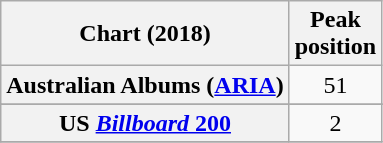<table class="wikitable sortable plainrowheaders" style="text-align:center">
<tr>
<th scope="col">Chart (2018)</th>
<th scope="col">Peak<br> position</th>
</tr>
<tr>
<th scope="row">Australian Albums (<a href='#'>ARIA</a>)</th>
<td>51</td>
</tr>
<tr>
</tr>
<tr>
</tr>
<tr>
</tr>
<tr>
</tr>
<tr>
<th scope="row">US <a href='#'><em>Billboard</em> 200</a></th>
<td>2</td>
</tr>
<tr>
</tr>
</table>
